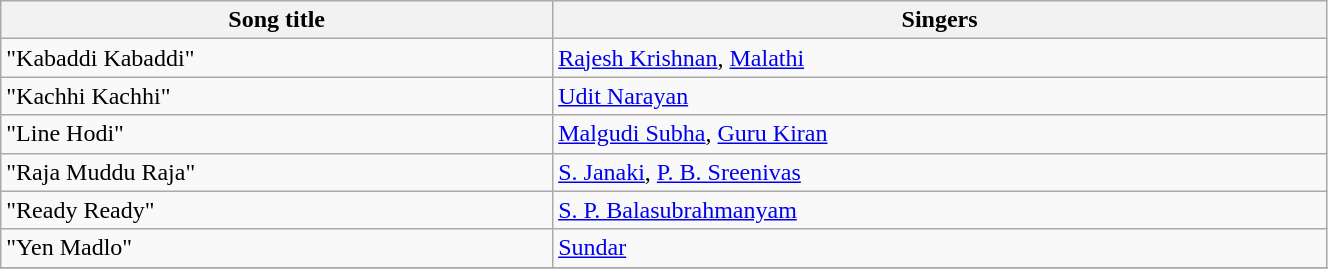<table class="wikitable" width="70%">
<tr>
<th>Song title</th>
<th>Singers</th>
</tr>
<tr>
<td>"Kabaddi Kabaddi"</td>
<td><a href='#'>Rajesh Krishnan</a>, <a href='#'>Malathi</a></td>
</tr>
<tr>
<td>"Kachhi Kachhi"</td>
<td><a href='#'>Udit Narayan</a></td>
</tr>
<tr>
<td>"Line Hodi"</td>
<td><a href='#'>Malgudi Subha</a>, <a href='#'>Guru Kiran</a></td>
</tr>
<tr>
<td>"Raja Muddu Raja"</td>
<td><a href='#'>S. Janaki</a>, <a href='#'>P. B. Sreenivas</a></td>
</tr>
<tr>
<td>"Ready Ready"</td>
<td><a href='#'>S. P. Balasubrahmanyam</a></td>
</tr>
<tr>
<td>"Yen Madlo"</td>
<td><a href='#'>Sundar</a></td>
</tr>
<tr>
</tr>
</table>
